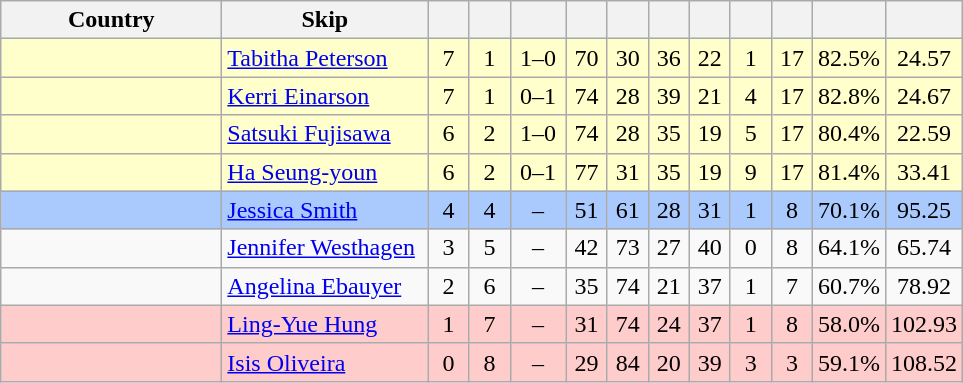<table class=wikitable style="text-align:center;">
<tr>
<th width=140>Country</th>
<th width=130>Skip</th>
<th width=20></th>
<th width=20></th>
<th width=30></th>
<th width=20></th>
<th width=20></th>
<th width=20></th>
<th width=20></th>
<th width=20></th>
<th width=20></th>
<th width=20></th>
<th width=20></th>
</tr>
<tr bgcolor=#ffffcc>
<td style="text-align:left;"></td>
<td style="text-align:left;"><a href='#'>Tabitha Peterson</a></td>
<td>7</td>
<td>1</td>
<td>1–0</td>
<td>70</td>
<td>30</td>
<td>36</td>
<td>22</td>
<td>1</td>
<td>17</td>
<td>82.5%</td>
<td>24.57</td>
</tr>
<tr bgcolor=#ffffcc>
<td style="text-align:left;"></td>
<td style="text-align:left;"><a href='#'>Kerri Einarson</a></td>
<td>7</td>
<td>1</td>
<td>0–1</td>
<td>74</td>
<td>28</td>
<td>39</td>
<td>21</td>
<td>4</td>
<td>17</td>
<td>82.8%</td>
<td>24.67</td>
</tr>
<tr bgcolor=#ffffcc>
<td style="text-align:left;"></td>
<td style="text-align:left;"><a href='#'>Satsuki Fujisawa</a></td>
<td>6</td>
<td>2</td>
<td>1–0</td>
<td>74</td>
<td>28</td>
<td>35</td>
<td>19</td>
<td>5</td>
<td>17</td>
<td>80.4%</td>
<td>22.59</td>
</tr>
<tr bgcolor=#ffffcc>
<td style="text-align:left;"></td>
<td style="text-align:left;"><a href='#'>Ha Seung-youn</a></td>
<td>6</td>
<td>2</td>
<td>0–1</td>
<td>77</td>
<td>31</td>
<td>35</td>
<td>19</td>
<td>9</td>
<td>17</td>
<td>81.4%</td>
<td>33.41</td>
</tr>
<tr bgcolor=#aac9fc>
<td style="text-align:left;"></td>
<td style="text-align:left;"><a href='#'>Jessica Smith</a></td>
<td>4</td>
<td>4</td>
<td>–</td>
<td>51</td>
<td>61</td>
<td>28</td>
<td>31</td>
<td>1</td>
<td>8</td>
<td>70.1%</td>
<td>95.25</td>
</tr>
<tr>
<td style="text-align:left;"></td>
<td style="text-align:left;"><a href='#'>Jennifer Westhagen</a></td>
<td>3</td>
<td>5</td>
<td>–</td>
<td>42</td>
<td>73</td>
<td>27</td>
<td>40</td>
<td>0</td>
<td>8</td>
<td>64.1%</td>
<td>65.74</td>
</tr>
<tr>
<td style="text-align:left;"></td>
<td style="text-align:left;"><a href='#'>Angelina Ebauyer</a></td>
<td>2</td>
<td>6</td>
<td>–</td>
<td>35</td>
<td>74</td>
<td>21</td>
<td>37</td>
<td>1</td>
<td>7</td>
<td>60.7%</td>
<td>78.92</td>
</tr>
<tr bgcolor=#ffcccc>
<td style="text-align:left;"></td>
<td style="text-align:left;"><a href='#'>Ling-Yue Hung</a></td>
<td>1</td>
<td>7</td>
<td>–</td>
<td>31</td>
<td>74</td>
<td>24</td>
<td>37</td>
<td>1</td>
<td>8</td>
<td>58.0%</td>
<td>102.93</td>
</tr>
<tr bgcolor=#ffcccc>
<td style="text-align:left;"></td>
<td style="text-align:left;"><a href='#'>Isis Oliveira</a></td>
<td>0</td>
<td>8</td>
<td>–</td>
<td>29</td>
<td>84</td>
<td>20</td>
<td>39</td>
<td>3</td>
<td>3</td>
<td>59.1%</td>
<td>108.52</td>
</tr>
</table>
